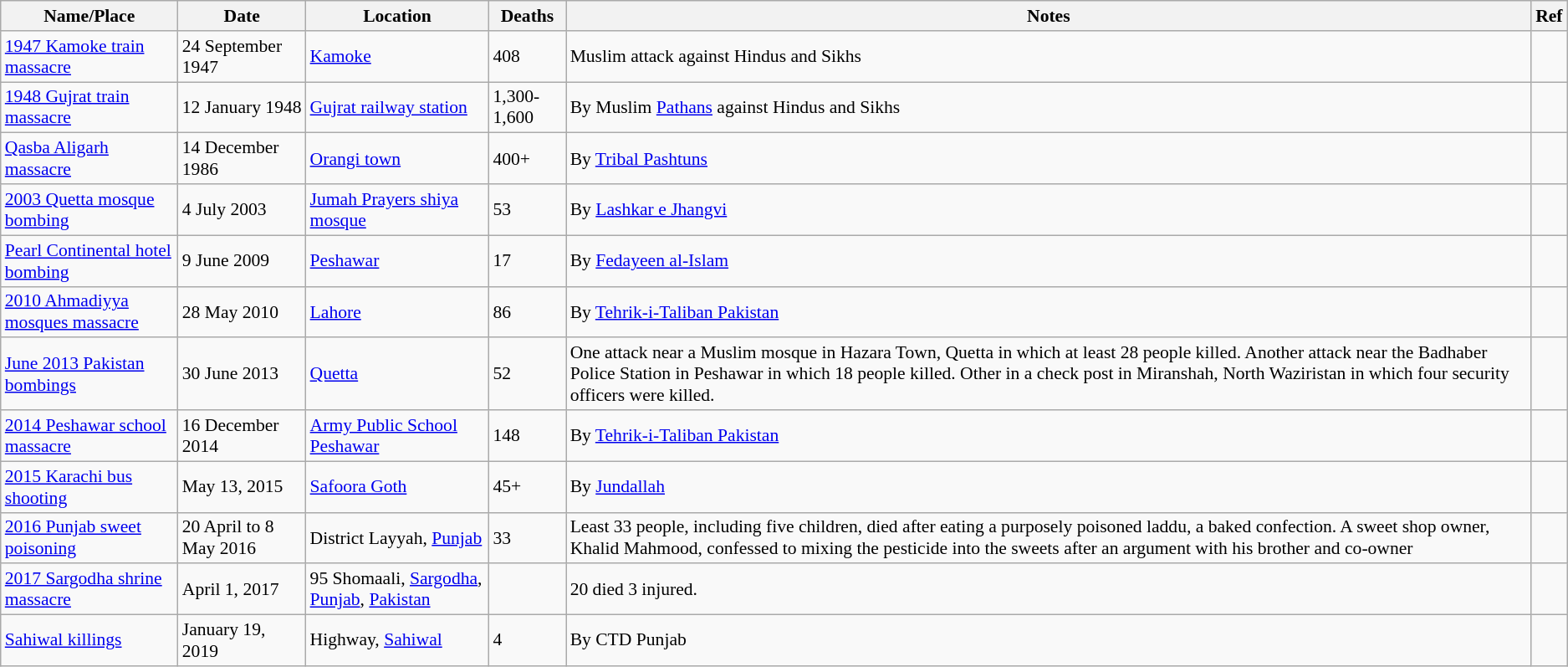<table class="sortable wikitable" style="font-size:90%;">
<tr>
<th>Name/Place</th>
<th>Date</th>
<th>Location</th>
<th>Deaths</th>
<th>Notes</th>
<th>Ref</th>
</tr>
<tr>
<td><a href='#'>1947 Kamoke train massacre</a></td>
<td>24 September 1947</td>
<td><a href='#'>Kamoke</a></td>
<td>408</td>
<td>Muslim attack against Hindus and Sikhs</td>
<td></td>
</tr>
<tr>
<td><a href='#'>1948 Gujrat train massacre</a></td>
<td>12 January 1948</td>
<td><a href='#'>Gujrat railway station</a></td>
<td>1,300-1,600</td>
<td>By Muslim <a href='#'>Pathans</a> against Hindus and Sikhs</td>
<td></td>
</tr>
<tr>
<td><a href='#'>Qasba Aligarh massacre</a></td>
<td>14 December 1986</td>
<td><a href='#'>Orangi town</a></td>
<td>400+</td>
<td>By <a href='#'>Tribal Pashtuns</a></td>
<td></td>
</tr>
<tr>
<td><a href='#'>2003 Quetta mosque bombing</a></td>
<td>4 July 2003</td>
<td><a href='#'>Jumah Prayers shiya mosque</a></td>
<td>53</td>
<td>By <a href='#'>Lashkar e Jhangvi</a></td>
<td></td>
</tr>
<tr>
<td><a href='#'>Pearl Continental hotel bombing</a></td>
<td>9 June 2009</td>
<td><a href='#'>Peshawar</a></td>
<td>17</td>
<td>By <a href='#'>Fedayeen al-Islam</a></td>
<td></td>
</tr>
<tr>
<td><a href='#'>2010 Ahmadiyya mosques massacre</a></td>
<td>28 May 2010</td>
<td><a href='#'>Lahore</a></td>
<td>86</td>
<td>By <a href='#'>Tehrik-i-Taliban Pakistan</a></td>
<td></td>
</tr>
<tr>
<td><a href='#'>June 2013 Pakistan bombings</a></td>
<td>30 June 2013</td>
<td><a href='#'>Quetta</a></td>
<td>52</td>
<td>One attack near a  Muslim mosque in Hazara Town, Quetta in which at least 28 people killed. Another attack near the Badhaber Police Station in Peshawar in which 18 people killed. Other in a check post in Miranshah, North Waziristan in which four security officers were killed.</td>
<td></td>
</tr>
<tr>
<td><a href='#'>2014 Peshawar school massacre</a></td>
<td>16 December 2014</td>
<td><a href='#'>Army Public School Peshawar</a></td>
<td>148</td>
<td>By <a href='#'>Tehrik-i-Taliban Pakistan</a></td>
<td></td>
</tr>
<tr>
<td><a href='#'>2015 Karachi bus shooting</a></td>
<td>May 13, 2015</td>
<td><a href='#'>Safoora Goth</a></td>
<td>45+</td>
<td>By <a href='#'>Jundallah</a></td>
<td></td>
</tr>
<tr>
<td><a href='#'>2016 Punjab sweet poisoning</a></td>
<td>20 April to 8 May 2016</td>
<td>District Layyah, <a href='#'>Punjab</a></td>
<td>33</td>
<td>Least 33 people, including five children, died after eating a purposely poisoned laddu, a baked confection. A sweet shop owner, Khalid Mahmood, confessed to mixing the pesticide into the sweets after an argument with his brother and co-owner</td>
<td></td>
</tr>
<tr>
<td><a href='#'>2017 Sargodha shrine massacre</a></td>
<td>April 1, 2017</td>
<td>95 Shomaali, <a href='#'>Sargodha</a>, <a href='#'>Punjab</a>, <a href='#'>Pakistan</a></td>
<td></td>
<td>20 died 3 injured.</td>
</tr>
<tr>
<td><a href='#'>Sahiwal killings</a></td>
<td>January 19, 2019</td>
<td>Highway, <a href='#'>Sahiwal</a></td>
<td>4</td>
<td>By CTD Punjab</td>
<td></td>
</tr>
</table>
